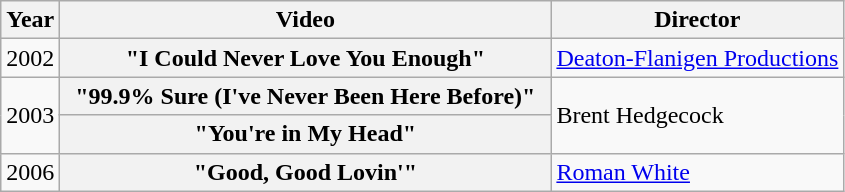<table class="wikitable plainrowheaders">
<tr>
<th>Year</th>
<th style="width:20em;">Video</th>
<th>Director</th>
</tr>
<tr>
<td>2002</td>
<th scope="row">"I Could Never Love You Enough"</th>
<td><a href='#'>Deaton-Flanigen Productions</a></td>
</tr>
<tr>
<td rowspan="2">2003</td>
<th scope="row">"99.9% Sure (I've Never Been Here Before)"</th>
<td rowspan="2">Brent Hedgecock</td>
</tr>
<tr>
<th scope="row">"You're in My Head"</th>
</tr>
<tr>
<td>2006</td>
<th scope="row">"Good, Good Lovin'"</th>
<td><a href='#'>Roman White</a></td>
</tr>
</table>
